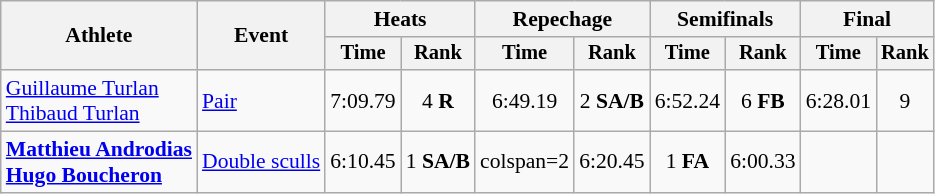<table class="wikitable" style="font-size:90%">
<tr>
<th rowspan="2">Athlete</th>
<th rowspan="2">Event</th>
<th colspan="2">Heats</th>
<th colspan="2">Repechage</th>
<th colspan="2">Semifinals</th>
<th colspan="2">Final</th>
</tr>
<tr style="font-size:95%">
<th>Time</th>
<th>Rank</th>
<th>Time</th>
<th>Rank</th>
<th>Time</th>
<th>Rank</th>
<th>Time</th>
<th>Rank</th>
</tr>
<tr align=center>
<td align=left><a href='#'>Guillaume Turlan</a><br><a href='#'>Thibaud Turlan</a></td>
<td align=left><a href='#'>Pair</a></td>
<td>7:09.79</td>
<td>4 <strong>R</strong></td>
<td>6:49.19</td>
<td>2 <strong>SA/B</strong></td>
<td>6:52.24</td>
<td>6 <strong>FB</strong></td>
<td>6:28.01</td>
<td>9</td>
</tr>
<tr align=center>
<td align=left><strong><a href='#'>Matthieu Androdias</a><br><a href='#'>Hugo Boucheron</a></strong></td>
<td align=left><a href='#'>Double sculls</a></td>
<td>6:10.45</td>
<td>1 <strong>SA/B</strong></td>
<td>colspan=2 </td>
<td>6:20.45</td>
<td>1 <strong>FA</strong></td>
<td>6:00.33 </td>
<td></td>
</tr>
</table>
